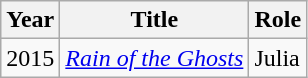<table class="wikitable sortable">
<tr>
<th>Year</th>
<th>Title</th>
<th>Role</th>
</tr>
<tr>
<td>2015</td>
<td><em><a href='#'>Rain of the Ghosts</a></em></td>
<td>Julia</td>
</tr>
</table>
